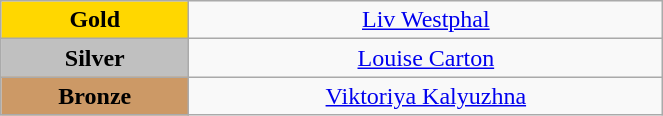<table class="wikitable" style="text-align:center; " width="35%">
<tr>
<td bgcolor="gold"><strong>Gold</strong></td>
<td><a href='#'>Liv Westphal</a><br>  <small><em></em></small></td>
</tr>
<tr>
<td bgcolor="silver"><strong>Silver</strong></td>
<td><a href='#'>Louise Carton</a><br>  <small><em></em></small></td>
</tr>
<tr>
<td bgcolor="CC9966"><strong>Bronze</strong></td>
<td><a href='#'>Viktoriya Kalyuzhna</a><br>  <small><em></em></small></td>
</tr>
</table>
